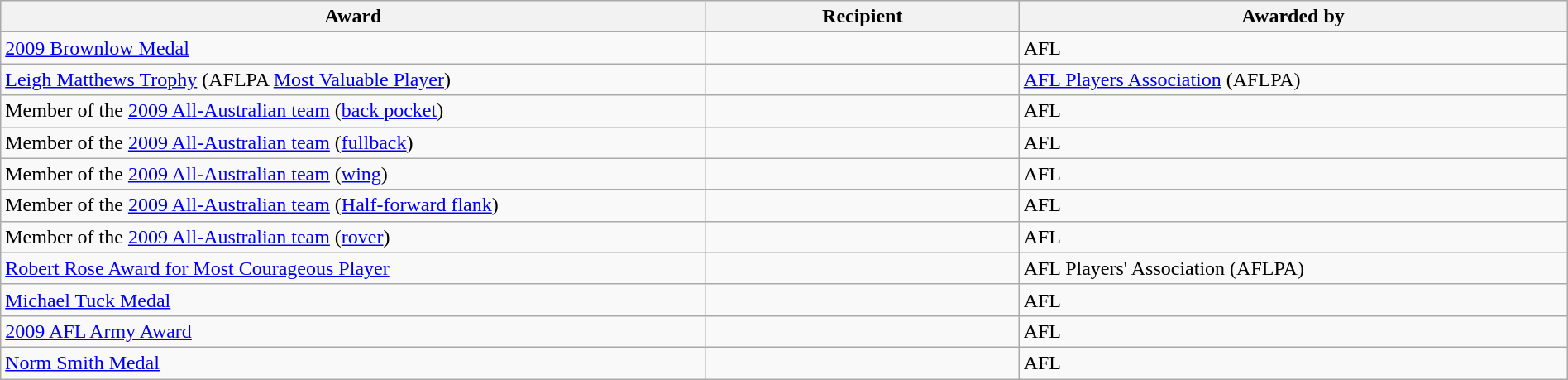<table class="wikitable sortable" style="width:100%;">
<tr style="background:#efefef;">
<th style="width:45%;">Award</th>
<th style="width:20%;">Recipient</th>
<th style="width:35%;">Awarded by</th>
</tr>
<tr>
<td><a href='#'>2009 Brownlow Medal</a></td>
<td></td>
<td>AFL</td>
</tr>
<tr>
<td><a href='#'>Leigh Matthews Trophy</a> (AFLPA <a href='#'>Most Valuable Player</a>)</td>
<td></td>
<td><a href='#'>AFL Players Association</a> (AFLPA)</td>
</tr>
<tr>
<td>Member of the <a href='#'>2009 All-Australian team</a> (<a href='#'>back pocket</a>)</td>
<td></td>
<td>AFL</td>
</tr>
<tr>
<td>Member of the <a href='#'>2009 All-Australian team</a> (<a href='#'>fullback</a>)</td>
<td></td>
<td>AFL</td>
</tr>
<tr>
<td>Member of the <a href='#'>2009 All-Australian team</a> (<a href='#'>wing</a>)</td>
<td></td>
<td>AFL</td>
</tr>
<tr>
<td>Member of the <a href='#'>2009 All-Australian team</a> (<a href='#'>Half-forward flank</a>)</td>
<td></td>
<td>AFL</td>
</tr>
<tr>
<td>Member of the <a href='#'>2009 All-Australian team</a> (<a href='#'>rover</a>)</td>
<td></td>
<td>AFL</td>
</tr>
<tr>
<td><a href='#'>Robert Rose Award for Most Courageous Player</a></td>
<td></td>
<td>AFL Players' Association (AFLPA)</td>
</tr>
<tr>
<td><a href='#'>Michael Tuck Medal</a></td>
<td></td>
<td>AFL</td>
</tr>
<tr>
<td><a href='#'>2009 AFL Army Award</a></td>
<td></td>
<td>AFL</td>
</tr>
<tr>
<td><a href='#'>Norm Smith Medal</a></td>
<td></td>
<td>AFL</td>
</tr>
</table>
